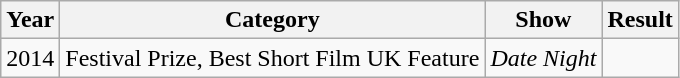<table class="wikitable">
<tr>
<th><strong>Year</strong></th>
<th><strong>Category</strong></th>
<th><strong>Show</strong></th>
<th><strong>Result</strong></th>
</tr>
<tr>
<td>2014</td>
<td>Festival Prize, Best Short Film UK Feature</td>
<td><em>Date Night</em></td>
<td></td>
</tr>
</table>
